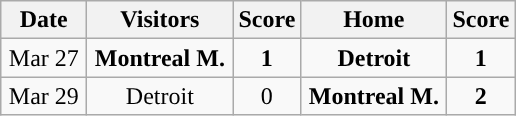<table class="wikitable">
<tr>
<th width="50">Date</th>
<th width="90">Visitors</th>
<th width="25">Score</th>
<th width="90">Home</th>
<th width="25">Score</th>
</tr>
<tr align="center">
<td>Mar 27</td>
<td><strong>Montreal M.</strong></td>
<td align="center"><strong>1</strong></td>
<td><strong>Detroit</strong></td>
<td align="center"><strong>1</strong></td>
</tr>
<tr align="center">
<td>Mar 29</td>
<td>Detroit</td>
<td align="center">0</td>
<td><strong>Montreal M.</strong></td>
<td align="center"><strong>2</strong></td>
</tr>
</table>
